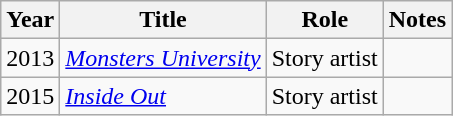<table class="wikitable sortable">
<tr>
<th>Year</th>
<th>Title</th>
<th>Role</th>
<th>Notes</th>
</tr>
<tr>
<td>2013</td>
<td><em><a href='#'>Monsters University</a></em></td>
<td>Story artist</td>
<td></td>
</tr>
<tr>
<td>2015</td>
<td><em><a href='#'>Inside Out</a></em></td>
<td>Story artist</td>
<td></td>
</tr>
</table>
